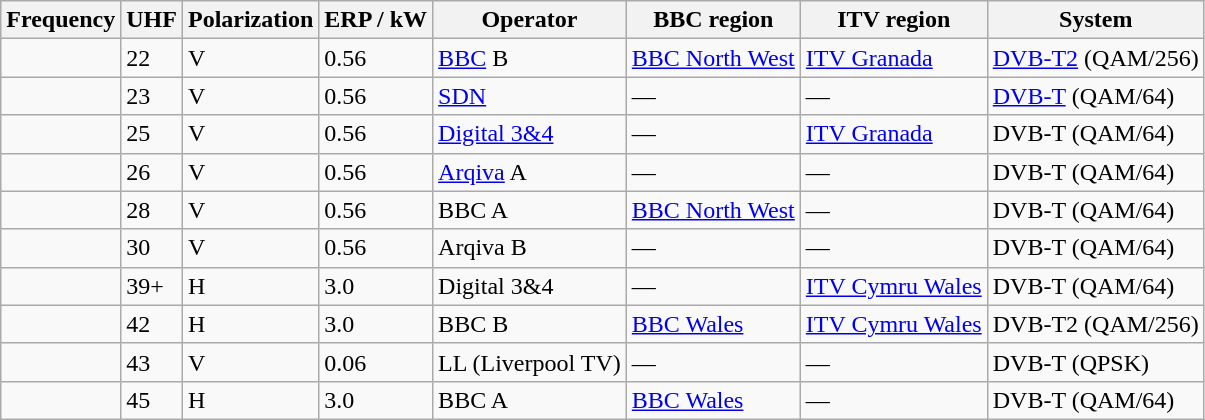<table class="wikitable sortable">
<tr>
<th>Frequency</th>
<th>UHF</th>
<th>Polarization</th>
<th>ERP / kW</th>
<th>Operator</th>
<th>BBC region</th>
<th>ITV region</th>
<th>System</th>
</tr>
<tr>
<td></td>
<td>22</td>
<td>V</td>
<td>0.56</td>
<td><a href='#'>BBC</a> B</td>
<td><a href='#'>BBC North West</a></td>
<td><a href='#'>ITV Granada</a></td>
<td><a href='#'>DVB-T2</a> (QAM/256)</td>
</tr>
<tr>
<td></td>
<td>23</td>
<td>V</td>
<td>0.56</td>
<td><a href='#'>SDN</a></td>
<td>—</td>
<td>—</td>
<td><a href='#'>DVB-T</a> (QAM/64)</td>
</tr>
<tr>
<td></td>
<td>25</td>
<td>V</td>
<td>0.56</td>
<td><a href='#'>Digital 3&4</a></td>
<td>—</td>
<td><a href='#'>ITV Granada</a></td>
<td>DVB-T (QAM/64)</td>
</tr>
<tr>
<td></td>
<td>26</td>
<td>V</td>
<td>0.56</td>
<td><a href='#'>Arqiva</a> A</td>
<td>—</td>
<td>—</td>
<td>DVB-T (QAM/64)</td>
</tr>
<tr>
<td></td>
<td>28</td>
<td>V</td>
<td>0.56</td>
<td>BBC A</td>
<td><a href='#'>BBC North West</a></td>
<td>—</td>
<td>DVB-T (QAM/64)</td>
</tr>
<tr>
<td></td>
<td>30</td>
<td>V</td>
<td>0.56</td>
<td>Arqiva B</td>
<td>—</td>
<td>—</td>
<td>DVB-T (QAM/64)</td>
</tr>
<tr>
<td></td>
<td>39+</td>
<td>H</td>
<td>3.0</td>
<td>Digital 3&4</td>
<td>—</td>
<td><a href='#'>ITV Cymru Wales</a></td>
<td>DVB-T (QAM/64)</td>
</tr>
<tr>
<td></td>
<td>42</td>
<td>H</td>
<td>3.0</td>
<td>BBC B</td>
<td><a href='#'>BBC Wales</a></td>
<td><a href='#'>ITV Cymru Wales</a></td>
<td>DVB-T2 (QAM/256)</td>
</tr>
<tr>
<td></td>
<td>43</td>
<td>V</td>
<td>0.06</td>
<td>LL (Liverpool TV)</td>
<td>—</td>
<td>—</td>
<td>DVB-T (QPSK)</td>
</tr>
<tr>
<td></td>
<td>45</td>
<td>H</td>
<td>3.0</td>
<td>BBC A</td>
<td><a href='#'>BBC Wales</a></td>
<td>—</td>
<td>DVB-T (QAM/64)</td>
</tr>
</table>
